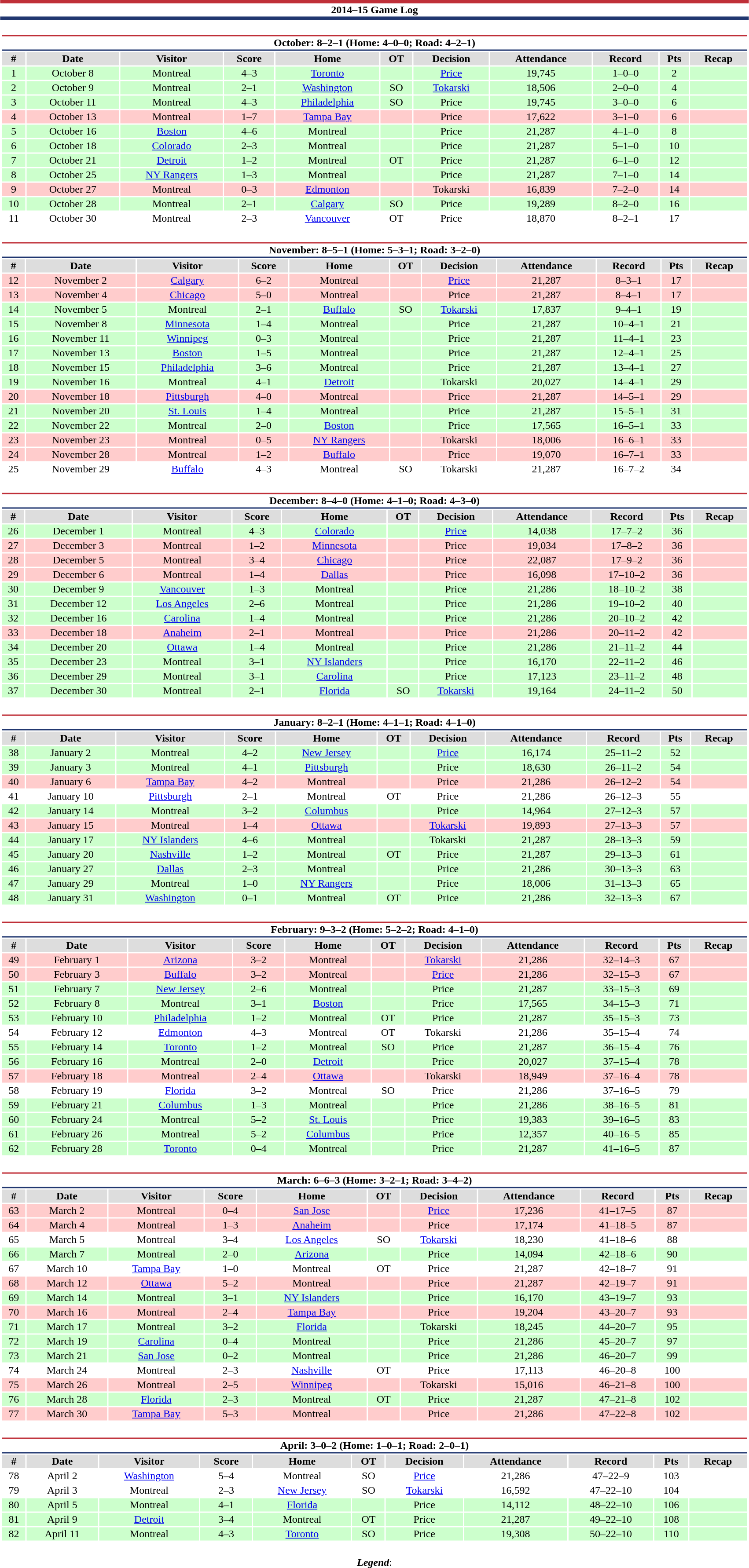<table class="toccolours" style="width:90%; clear:both; margin:1.5em auto; text-align:center;">
<tr>
<th colspan="11" style="background:#fff; border-top:#BF2F38 5px solid; border-bottom:#213770 5px solid;">2014–15 Game Log</th>
</tr>
<tr>
<td colspan=11><br><table class="toccolours collapsible collapsed" style="width:100%;">
<tr>
<th colspan="11" style="background:#fff; border-top:#BF2F38 2px solid; border-bottom:#213770 2px solid;">October: 8–2–1 (Home: 4–0–0; Road: 4–2–1)</th>
</tr>
<tr style="text-align:center; background:#ddd;">
<th>#</th>
<th>Date</th>
<th>Visitor</th>
<th>Score</th>
<th>Home</th>
<th>OT</th>
<th>Decision</th>
<th>Attendance</th>
<th>Record</th>
<th>Pts</th>
<th>Recap</th>
</tr>
<tr style="text-align:center; background:#cfc;">
<td>1</td>
<td>October 8</td>
<td>Montreal</td>
<td>4–3</td>
<td><a href='#'>Toronto</a></td>
<td></td>
<td><a href='#'>Price</a></td>
<td>19,745</td>
<td>1–0–0</td>
<td>2</td>
<td></td>
</tr>
<tr style="text-align:center; background:#cfc;">
<td>2</td>
<td>October 9</td>
<td>Montreal</td>
<td>2–1</td>
<td><a href='#'>Washington</a></td>
<td>SO</td>
<td><a href='#'>Tokarski</a></td>
<td>18,506</td>
<td>2–0–0</td>
<td>4</td>
<td></td>
</tr>
<tr style="text-align:center; background:#cfc;">
<td>3</td>
<td>October 11</td>
<td>Montreal</td>
<td>4–3</td>
<td><a href='#'>Philadelphia</a></td>
<td>SO</td>
<td>Price</td>
<td>19,745</td>
<td>3–0–0</td>
<td>6</td>
<td></td>
</tr>
<tr style="text-align:center; background:#fcc;">
<td>4</td>
<td>October 13</td>
<td>Montreal</td>
<td>1–7</td>
<td><a href='#'>Tampa Bay</a></td>
<td></td>
<td>Price</td>
<td>17,622</td>
<td>3–1–0</td>
<td>6</td>
<td></td>
</tr>
<tr style="text-align:center; background:#cfc;">
<td>5</td>
<td>October 16</td>
<td><a href='#'>Boston</a></td>
<td>4–6</td>
<td>Montreal</td>
<td></td>
<td>Price</td>
<td>21,287</td>
<td>4–1–0</td>
<td>8</td>
<td></td>
</tr>
<tr style="text-align:center; background:#cfc;">
<td>6</td>
<td>October 18</td>
<td><a href='#'>Colorado</a></td>
<td>2–3</td>
<td>Montreal</td>
<td></td>
<td>Price</td>
<td>21,287</td>
<td>5–1–0</td>
<td>10</td>
<td></td>
</tr>
<tr style="text-align:center; background:#cfc;">
<td>7</td>
<td>October 21</td>
<td><a href='#'>Detroit</a></td>
<td>1–2</td>
<td>Montreal</td>
<td>OT</td>
<td>Price</td>
<td>21,287</td>
<td>6–1–0</td>
<td>12</td>
<td></td>
</tr>
<tr style="text-align:center; background:#cfc;">
<td>8</td>
<td>October 25</td>
<td><a href='#'>NY Rangers</a></td>
<td>1–3</td>
<td>Montreal</td>
<td></td>
<td>Price</td>
<td>21,287</td>
<td>7–1–0</td>
<td>14</td>
<td></td>
</tr>
<tr style="text-align:center; background:#fcc;">
<td>9</td>
<td>October 27</td>
<td>Montreal</td>
<td>0–3</td>
<td><a href='#'>Edmonton</a></td>
<td></td>
<td>Tokarski</td>
<td>16,839</td>
<td>7–2–0</td>
<td>14</td>
<td></td>
</tr>
<tr style="text-align:center; background:#cfc;">
<td>10</td>
<td>October 28</td>
<td>Montreal</td>
<td>2–1</td>
<td><a href='#'>Calgary</a></td>
<td>SO</td>
<td>Price</td>
<td>19,289</td>
<td>8–2–0</td>
<td>16</td>
<td></td>
</tr>
<tr style="text-align:center; background:#fff;">
<td>11</td>
<td>October 30</td>
<td>Montreal</td>
<td>2–3</td>
<td><a href='#'>Vancouver</a></td>
<td>OT</td>
<td>Price</td>
<td>18,870</td>
<td>8–2–1</td>
<td>17</td>
<td></td>
</tr>
</table>
</td>
</tr>
<tr>
<td colspan=11><br><table class="toccolours collapsible collapsed" style="width:100%;">
<tr>
<th colspan="11" style="background:#fff; border-top:#BF2F38 2px solid; border-bottom:#213770 2px solid;">November: 8–5–1 (Home: 5–3–1; Road: 3–2–0)</th>
</tr>
<tr style="text-align:center; background:#ddd;">
<th>#</th>
<th>Date</th>
<th>Visitor</th>
<th>Score</th>
<th>Home</th>
<th>OT</th>
<th>Decision</th>
<th>Attendance</th>
<th>Record</th>
<th>Pts</th>
<th>Recap</th>
</tr>
<tr style="text-align:center; background:#fcc;">
<td>12</td>
<td>November 2</td>
<td><a href='#'>Calgary</a></td>
<td>6–2</td>
<td>Montreal</td>
<td></td>
<td><a href='#'>Price</a></td>
<td>21,287</td>
<td>8–3–1</td>
<td>17</td>
<td></td>
</tr>
<tr style="text-align:center; background:#fcc;">
<td>13</td>
<td>November 4</td>
<td><a href='#'>Chicago</a></td>
<td>5–0</td>
<td>Montreal</td>
<td></td>
<td>Price</td>
<td>21,287</td>
<td>8–4–1</td>
<td>17</td>
<td></td>
</tr>
<tr style="text-align:center; background:#cfc;">
<td>14</td>
<td>November 5</td>
<td>Montreal</td>
<td>2–1</td>
<td><a href='#'>Buffalo</a></td>
<td>SO</td>
<td><a href='#'>Tokarski</a></td>
<td>17,837</td>
<td>9–4–1</td>
<td>19</td>
<td></td>
</tr>
<tr style="text-align:center; background:#cfc;">
<td>15</td>
<td>November 8</td>
<td><a href='#'>Minnesota</a></td>
<td>1–4</td>
<td>Montreal</td>
<td></td>
<td>Price</td>
<td>21,287</td>
<td>10–4–1</td>
<td>21</td>
<td></td>
</tr>
<tr style="text-align:center; background:#cfc;">
<td>16</td>
<td>November 11</td>
<td><a href='#'>Winnipeg</a></td>
<td>0–3</td>
<td>Montreal</td>
<td></td>
<td>Price</td>
<td>21,287</td>
<td>11–4–1</td>
<td>23</td>
<td></td>
</tr>
<tr style="text-align:center; background:#cfc;">
<td>17</td>
<td>November 13</td>
<td><a href='#'>Boston</a></td>
<td>1–5</td>
<td>Montreal</td>
<td></td>
<td>Price</td>
<td>21,287</td>
<td>12–4–1</td>
<td>25</td>
<td></td>
</tr>
<tr style="text-align:center; background:#cfc;">
<td>18</td>
<td>November 15</td>
<td><a href='#'>Philadelphia</a></td>
<td>3–6</td>
<td>Montreal</td>
<td></td>
<td>Price</td>
<td>21,287</td>
<td>13–4–1</td>
<td>27</td>
<td></td>
</tr>
<tr style="text-align:center; background:#cfc;">
<td>19</td>
<td>November 16</td>
<td>Montreal</td>
<td>4–1</td>
<td><a href='#'>Detroit</a></td>
<td></td>
<td>Tokarski</td>
<td>20,027</td>
<td>14–4–1</td>
<td>29</td>
<td></td>
</tr>
<tr style="text-align:center; background:#fcc;">
<td>20</td>
<td>November 18</td>
<td><a href='#'>Pittsburgh</a></td>
<td>4–0</td>
<td>Montreal</td>
<td></td>
<td>Price</td>
<td>21,287</td>
<td>14–5–1</td>
<td>29</td>
<td></td>
</tr>
<tr style="text-align:center; background:#cfc;">
<td>21</td>
<td>November 20</td>
<td><a href='#'>St. Louis</a></td>
<td>1–4</td>
<td>Montreal</td>
<td></td>
<td>Price</td>
<td>21,287</td>
<td>15–5–1</td>
<td>31</td>
<td></td>
</tr>
<tr style="text-align:center; background:#cfc;">
<td>22</td>
<td>November 22</td>
<td>Montreal</td>
<td>2–0</td>
<td><a href='#'>Boston</a></td>
<td></td>
<td>Price</td>
<td>17,565</td>
<td>16–5–1</td>
<td>33</td>
<td></td>
</tr>
<tr style="text-align:center; background:#fcc;">
<td>23</td>
<td>November 23</td>
<td>Montreal</td>
<td>0–5</td>
<td><a href='#'>NY Rangers</a></td>
<td></td>
<td>Tokarski</td>
<td>18,006</td>
<td>16–6–1</td>
<td>33</td>
<td></td>
</tr>
<tr style="text-align:center; background:#fcc;">
<td>24</td>
<td>November 28</td>
<td>Montreal</td>
<td>1–2</td>
<td><a href='#'>Buffalo</a></td>
<td></td>
<td>Price</td>
<td>19,070</td>
<td>16–7–1</td>
<td>33</td>
<td></td>
</tr>
<tr style="text-align:center; background:#fff;">
<td>25</td>
<td>November 29</td>
<td><a href='#'>Buffalo</a></td>
<td>4–3</td>
<td>Montreal</td>
<td>SO</td>
<td>Tokarski</td>
<td>21,287</td>
<td>16–7–2</td>
<td>34</td>
<td></td>
</tr>
</table>
</td>
</tr>
<tr>
<td colspan=11><br><table class="toccolours collapsible collapsed" style="width:100%;">
<tr>
<th colspan="11" style="background:#fff; border-top:#BF2F38 2px solid; border-bottom:#213770 2px solid;">December: 8–4–0 (Home: 4–1–0; Road: 4–3–0)</th>
</tr>
<tr style="text-align:center; background:#ddd;">
<th>#</th>
<th>Date</th>
<th>Visitor</th>
<th>Score</th>
<th>Home</th>
<th>OT</th>
<th>Decision</th>
<th>Attendance</th>
<th>Record</th>
<th>Pts</th>
<th>Recap</th>
</tr>
<tr style="text-align:center; background:#cfc;">
<td>26</td>
<td>December 1</td>
<td>Montreal</td>
<td>4–3</td>
<td><a href='#'>Colorado</a></td>
<td></td>
<td><a href='#'>Price</a></td>
<td>14,038</td>
<td>17–7–2</td>
<td>36</td>
<td></td>
</tr>
<tr style="text-align:center; background:#fcc;">
<td>27</td>
<td>December 3</td>
<td>Montreal</td>
<td>1–2</td>
<td><a href='#'>Minnesota</a></td>
<td></td>
<td>Price</td>
<td>19,034</td>
<td>17–8–2</td>
<td>36</td>
<td></td>
</tr>
<tr style="text-align:center; background:#fcc;">
<td>28</td>
<td>December 5</td>
<td>Montreal</td>
<td>3–4</td>
<td><a href='#'>Chicago</a></td>
<td></td>
<td>Price</td>
<td>22,087</td>
<td>17–9–2</td>
<td>36</td>
<td></td>
</tr>
<tr style="text-align:center; background:#fcc;">
<td>29</td>
<td>December 6</td>
<td>Montreal</td>
<td>1–4</td>
<td><a href='#'>Dallas</a></td>
<td></td>
<td>Price</td>
<td>16,098</td>
<td>17–10–2</td>
<td>36</td>
<td></td>
</tr>
<tr style="text-align:center; background:#cfc;">
<td>30</td>
<td>December 9</td>
<td><a href='#'>Vancouver</a></td>
<td>1–3</td>
<td>Montreal</td>
<td></td>
<td>Price</td>
<td>21,286</td>
<td>18–10–2</td>
<td>38</td>
<td></td>
</tr>
<tr style="text-align:center; background:#cfc;">
<td>31</td>
<td>December 12</td>
<td><a href='#'>Los Angeles</a></td>
<td>2–6</td>
<td>Montreal</td>
<td></td>
<td>Price</td>
<td>21,286</td>
<td>19–10–2</td>
<td>40</td>
<td></td>
</tr>
<tr style="text-align:center; background:#cfc;">
<td>32</td>
<td>December 16</td>
<td><a href='#'>Carolina</a></td>
<td>1–4</td>
<td>Montreal</td>
<td></td>
<td>Price</td>
<td>21,286</td>
<td>20–10–2</td>
<td>42</td>
<td></td>
</tr>
<tr style="text-align:center; background:#fcc;">
<td>33</td>
<td>December 18</td>
<td><a href='#'>Anaheim</a></td>
<td>2–1</td>
<td>Montreal</td>
<td></td>
<td>Price</td>
<td>21,286</td>
<td>20–11–2</td>
<td>42</td>
<td></td>
</tr>
<tr style="text-align:center; background:#cfc;">
<td>34</td>
<td>December 20</td>
<td><a href='#'>Ottawa</a></td>
<td>1–4</td>
<td>Montreal</td>
<td></td>
<td>Price</td>
<td>21,286</td>
<td>21–11–2</td>
<td>44</td>
<td></td>
</tr>
<tr style="text-align:center; background:#cfc;">
<td>35</td>
<td>December 23</td>
<td>Montreal</td>
<td>3–1</td>
<td><a href='#'>NY Islanders</a></td>
<td></td>
<td>Price</td>
<td>16,170</td>
<td>22–11–2</td>
<td>46</td>
<td></td>
</tr>
<tr style="text-align:center; background:#cfc;">
<td>36</td>
<td>December 29</td>
<td>Montreal</td>
<td>3–1</td>
<td><a href='#'>Carolina</a></td>
<td></td>
<td>Price</td>
<td>17,123</td>
<td>23–11–2</td>
<td>48</td>
<td></td>
</tr>
<tr style="text-align:center; background:#cfc;">
<td>37</td>
<td>December 30</td>
<td>Montreal</td>
<td>2–1</td>
<td><a href='#'>Florida</a></td>
<td>SO</td>
<td><a href='#'>Tokarski</a></td>
<td>19,164</td>
<td>24–11–2</td>
<td>50</td>
<td></td>
</tr>
</table>
</td>
</tr>
<tr>
<td colspan=11><br><table class="toccolours collapsible collapsed" style="width:100%;">
<tr>
<th colspan="11" style="background:#fff; border-top:#BF2F38 2px solid; border-bottom:#213770 2px solid;">January: 8–2–1 (Home: 4–1–1; Road: 4–1–0)</th>
</tr>
<tr style="text-align:center; background:#ddd;">
<th>#</th>
<th>Date</th>
<th>Visitor</th>
<th>Score</th>
<th>Home</th>
<th>OT</th>
<th>Decision</th>
<th>Attendance</th>
<th>Record</th>
<th>Pts</th>
<th>Recap</th>
</tr>
<tr style="text-align:center; background:#cfc;">
<td>38</td>
<td>January 2</td>
<td>Montreal</td>
<td>4–2</td>
<td><a href='#'>New Jersey</a></td>
<td></td>
<td><a href='#'>Price</a></td>
<td>16,174</td>
<td>25–11–2</td>
<td>52</td>
<td></td>
</tr>
<tr style="text-align:center; background:#cfc;">
<td>39</td>
<td>January 3</td>
<td>Montreal</td>
<td>4–1</td>
<td><a href='#'>Pittsburgh</a></td>
<td></td>
<td>Price</td>
<td>18,630</td>
<td>26–11–2</td>
<td>54</td>
<td></td>
</tr>
<tr style="text-align:center; background:#fcc;">
<td>40</td>
<td>January 6</td>
<td><a href='#'>Tampa Bay</a></td>
<td>4–2</td>
<td>Montreal</td>
<td></td>
<td>Price</td>
<td>21,286</td>
<td>26–12–2</td>
<td>54</td>
<td></td>
</tr>
<tr style="text-align:center; background:#fff;">
<td>41</td>
<td>January 10</td>
<td><a href='#'>Pittsburgh</a></td>
<td>2–1</td>
<td>Montreal</td>
<td>OT</td>
<td>Price</td>
<td>21,286</td>
<td>26–12–3</td>
<td>55</td>
<td></td>
</tr>
<tr style="text-align:center; background:#cfc;">
<td>42</td>
<td>January 14</td>
<td>Montreal</td>
<td>3–2</td>
<td><a href='#'>Columbus</a></td>
<td></td>
<td>Price</td>
<td>14,964</td>
<td>27–12–3</td>
<td>57</td>
<td></td>
</tr>
<tr style="text-align:center; background:#fcc;">
<td>43</td>
<td>January 15</td>
<td>Montreal</td>
<td>1–4</td>
<td><a href='#'>Ottawa</a></td>
<td></td>
<td><a href='#'>Tokarski</a></td>
<td>19,893</td>
<td>27–13–3</td>
<td>57</td>
<td></td>
</tr>
<tr style="text-align:center; background:#cfc;">
<td>44</td>
<td>January 17</td>
<td><a href='#'>NY Islanders</a></td>
<td>4–6</td>
<td>Montreal</td>
<td></td>
<td>Tokarski</td>
<td>21,287</td>
<td>28–13–3</td>
<td>59</td>
<td></td>
</tr>
<tr style="text-align:center; background:#cfc;">
<td>45</td>
<td>January 20</td>
<td><a href='#'>Nashville</a></td>
<td>1–2</td>
<td>Montreal</td>
<td>OT</td>
<td>Price</td>
<td>21,287</td>
<td>29–13–3</td>
<td>61</td>
<td></td>
</tr>
<tr style="text-align:center; background:#cfc;">
<td>46</td>
<td>January 27</td>
<td><a href='#'>Dallas</a></td>
<td>2–3</td>
<td>Montreal</td>
<td></td>
<td>Price</td>
<td>21,286</td>
<td>30–13–3</td>
<td>63</td>
<td></td>
</tr>
<tr style="text-align:center; background:#cfc;">
<td>47</td>
<td>January 29</td>
<td>Montreal</td>
<td>1–0</td>
<td><a href='#'>NY Rangers</a></td>
<td></td>
<td>Price</td>
<td>18,006</td>
<td>31–13–3</td>
<td>65</td>
<td></td>
</tr>
<tr style="text-align:center; background:#cfc;">
<td>48</td>
<td>January 31</td>
<td><a href='#'>Washington</a></td>
<td>0–1</td>
<td>Montreal</td>
<td>OT</td>
<td>Price</td>
<td>21,286</td>
<td>32–13–3</td>
<td>67</td>
<td></td>
</tr>
</table>
</td>
</tr>
<tr>
<td colspan=11><br><table class="toccolours collapsible collapsed" style="width:100%;">
<tr>
<th colspan="11" style="background:#fff; border-top:#BF2F38 2px solid; border-bottom:#213770 2px solid;">February: 9–3–2 (Home: 5–2–2; Road: 4–1–0)</th>
</tr>
<tr style="text-align:center; background:#ddd;">
<th>#</th>
<th>Date</th>
<th>Visitor</th>
<th>Score</th>
<th>Home</th>
<th>OT</th>
<th>Decision</th>
<th>Attendance</th>
<th>Record</th>
<th>Pts</th>
<th>Recap</th>
</tr>
<tr style="text-align:center; background:#fcc;">
<td>49</td>
<td>February 1</td>
<td><a href='#'>Arizona</a></td>
<td>3–2</td>
<td>Montreal</td>
<td></td>
<td><a href='#'>Tokarski</a></td>
<td>21,286</td>
<td>32–14–3</td>
<td>67</td>
<td></td>
</tr>
<tr style="text-align:center; background:#fcc;">
<td>50</td>
<td>February 3</td>
<td><a href='#'>Buffalo</a></td>
<td>3–2</td>
<td>Montreal</td>
<td></td>
<td><a href='#'>Price</a></td>
<td>21,286</td>
<td>32–15–3</td>
<td>67</td>
<td></td>
</tr>
<tr style="text-align:center; background:#cfc;">
<td>51</td>
<td>February 7</td>
<td><a href='#'>New Jersey</a></td>
<td>2–6</td>
<td>Montreal</td>
<td></td>
<td>Price</td>
<td>21,287</td>
<td>33–15–3</td>
<td>69</td>
<td></td>
</tr>
<tr style="text-align:center; background:#cfc;">
<td>52</td>
<td>February 8</td>
<td>Montreal</td>
<td>3–1</td>
<td><a href='#'>Boston</a></td>
<td></td>
<td>Price</td>
<td>17,565</td>
<td>34–15–3</td>
<td>71</td>
<td></td>
</tr>
<tr style="text-align:center; background:#cfc;">
<td>53</td>
<td>February 10</td>
<td><a href='#'>Philadelphia</a></td>
<td>1–2</td>
<td>Montreal</td>
<td>OT</td>
<td>Price</td>
<td>21,287</td>
<td>35–15–3</td>
<td>73</td>
<td></td>
</tr>
<tr style="text-align:center; background:#fff;">
<td>54</td>
<td>February 12</td>
<td><a href='#'>Edmonton</a></td>
<td>4–3</td>
<td>Montreal</td>
<td>OT</td>
<td>Tokarski</td>
<td>21,286</td>
<td>35–15–4</td>
<td>74</td>
<td></td>
</tr>
<tr style="text-align:center; background:#cfc;">
<td>55</td>
<td>February 14</td>
<td><a href='#'>Toronto</a></td>
<td>1–2</td>
<td>Montreal</td>
<td>SO</td>
<td>Price</td>
<td>21,287</td>
<td>36–15–4</td>
<td>76</td>
<td></td>
</tr>
<tr style="text-align:center; background:#cfc;">
<td>56</td>
<td>February 16</td>
<td>Montreal</td>
<td>2–0</td>
<td><a href='#'>Detroit</a></td>
<td></td>
<td>Price</td>
<td>20,027</td>
<td>37–15–4</td>
<td>78</td>
<td></td>
</tr>
<tr style="text-align:center; background:#fcc;">
<td>57</td>
<td>February 18</td>
<td>Montreal</td>
<td>2–4</td>
<td><a href='#'>Ottawa</a></td>
<td></td>
<td>Tokarski</td>
<td>18,949</td>
<td>37–16–4</td>
<td>78</td>
<td></td>
</tr>
<tr style="text-align:center; background:#fff;">
<td>58</td>
<td>February 19</td>
<td><a href='#'>Florida</a></td>
<td>3–2</td>
<td>Montreal</td>
<td>SO</td>
<td>Price</td>
<td>21,286</td>
<td>37–16–5</td>
<td>79</td>
<td></td>
</tr>
<tr style="text-align:center; background:#cfc;">
<td>59</td>
<td>February 21</td>
<td><a href='#'>Columbus</a></td>
<td>1–3</td>
<td>Montreal</td>
<td></td>
<td>Price</td>
<td>21,286</td>
<td>38–16–5</td>
<td>81</td>
<td></td>
</tr>
<tr style="text-align:center; background:#cfc;">
<td>60</td>
<td>February 24</td>
<td>Montreal</td>
<td>5–2</td>
<td><a href='#'>St. Louis</a></td>
<td></td>
<td>Price</td>
<td>19,383</td>
<td>39–16–5</td>
<td>83</td>
<td></td>
</tr>
<tr style="text-align:center; background:#cfc;">
<td>61</td>
<td>February 26</td>
<td>Montreal</td>
<td>5–2</td>
<td><a href='#'>Columbus</a></td>
<td></td>
<td>Price</td>
<td>12,357</td>
<td>40–16–5</td>
<td>85</td>
<td></td>
</tr>
<tr style="text-align:center; background:#cfc;">
<td>62</td>
<td>February 28</td>
<td><a href='#'>Toronto</a></td>
<td>0–4</td>
<td>Montreal</td>
<td></td>
<td>Price</td>
<td>21,287</td>
<td>41–16–5</td>
<td>87</td>
<td></td>
</tr>
</table>
</td>
</tr>
<tr>
<td colspan=11><br><table class="toccolours collapsible collapsed" style="width:100%;">
<tr>
<th colspan="11" style="background:#fff; border-top:#BF2F38 2px solid; border-bottom:#213770 2px solid;">March: 6–6–3 (Home: 3–2–1; Road: 3–4–2)</th>
</tr>
<tr style="text-align:center; background:#ddd;">
<th>#</th>
<th>Date</th>
<th>Visitor</th>
<th>Score</th>
<th>Home</th>
<th>OT</th>
<th>Decision</th>
<th>Attendance</th>
<th>Record</th>
<th>Pts</th>
<th>Recap</th>
</tr>
<tr style="text-align:center; background:#fcc;">
<td>63</td>
<td>March 2</td>
<td>Montreal</td>
<td>0–4</td>
<td><a href='#'>San Jose</a></td>
<td></td>
<td><a href='#'>Price</a></td>
<td>17,236</td>
<td>41–17–5</td>
<td>87</td>
<td></td>
</tr>
<tr style="text-align:center; background:#fcc;">
<td>64</td>
<td>March 4</td>
<td>Montreal</td>
<td>1–3</td>
<td><a href='#'>Anaheim</a></td>
<td></td>
<td>Price</td>
<td>17,174</td>
<td>41–18–5</td>
<td>87</td>
<td></td>
</tr>
<tr style="text-align:center; background:#fff;">
<td>65</td>
<td>March 5</td>
<td>Montreal</td>
<td>3–4</td>
<td><a href='#'>Los Angeles</a></td>
<td>SO</td>
<td><a href='#'>Tokarski</a></td>
<td>18,230</td>
<td>41–18–6</td>
<td>88</td>
<td></td>
</tr>
<tr style="text-align:center; background:#cfc;">
<td>66</td>
<td>March 7</td>
<td>Montreal</td>
<td>2–0</td>
<td><a href='#'>Arizona</a></td>
<td></td>
<td>Price</td>
<td>14,094</td>
<td>42–18–6</td>
<td>90</td>
<td></td>
</tr>
<tr style="text-align:center; background:#fff;">
<td>67</td>
<td>March 10</td>
<td><a href='#'>Tampa Bay</a></td>
<td>1–0</td>
<td>Montreal</td>
<td>OT</td>
<td>Price</td>
<td>21,287</td>
<td>42–18–7</td>
<td>91</td>
<td></td>
</tr>
<tr style="text-align:center; background:#fcc;">
<td>68</td>
<td>March 12</td>
<td><a href='#'>Ottawa</a></td>
<td>5–2</td>
<td>Montreal</td>
<td></td>
<td>Price</td>
<td>21,287</td>
<td>42–19–7</td>
<td>91</td>
<td></td>
</tr>
<tr style="text-align:center; background:#cfc;">
<td>69</td>
<td>March 14</td>
<td>Montreal</td>
<td>3–1</td>
<td><a href='#'>NY Islanders</a></td>
<td></td>
<td>Price</td>
<td>16,170</td>
<td>43–19–7</td>
<td>93</td>
<td></td>
</tr>
<tr style="text-align:center; background:#fcc;">
<td>70</td>
<td>March 16</td>
<td>Montreal</td>
<td>2–4</td>
<td><a href='#'>Tampa Bay</a></td>
<td></td>
<td>Price</td>
<td>19,204</td>
<td>43–20–7</td>
<td>93</td>
<td></td>
</tr>
<tr style="text-align:center; background:#cfc;">
<td>71</td>
<td>March 17</td>
<td>Montreal</td>
<td>3–2</td>
<td><a href='#'>Florida</a></td>
<td></td>
<td>Tokarski</td>
<td>18,245</td>
<td>44–20–7</td>
<td>95</td>
<td></td>
</tr>
<tr style="text-align:center; background:#cfc;">
<td>72</td>
<td>March 19</td>
<td><a href='#'>Carolina</a></td>
<td>0–4</td>
<td>Montreal</td>
<td></td>
<td>Price</td>
<td>21,286</td>
<td>45–20–7</td>
<td>97</td>
<td></td>
</tr>
<tr style="text-align:center; background:#cfc;">
<td>73</td>
<td>March 21</td>
<td><a href='#'>San Jose</a></td>
<td>0–2</td>
<td>Montreal</td>
<td></td>
<td>Price</td>
<td>21,286</td>
<td>46–20–7</td>
<td>99</td>
<td></td>
</tr>
<tr style="text-align:center; background:#fff;">
<td>74</td>
<td>March 24</td>
<td>Montreal</td>
<td>2–3</td>
<td><a href='#'>Nashville</a></td>
<td>OT</td>
<td>Price</td>
<td>17,113</td>
<td>46–20–8</td>
<td>100</td>
<td></td>
</tr>
<tr style="text-align:center; background:#fcc;">
<td>75</td>
<td>March 26</td>
<td>Montreal</td>
<td>2–5</td>
<td><a href='#'>Winnipeg</a></td>
<td></td>
<td>Tokarski</td>
<td>15,016</td>
<td>46–21–8</td>
<td>100</td>
<td></td>
</tr>
<tr style="text-align:center; background:#cfc;">
<td>76</td>
<td>March 28</td>
<td><a href='#'>Florida</a></td>
<td>2–3</td>
<td>Montreal</td>
<td>OT</td>
<td>Price</td>
<td>21,287</td>
<td>47–21–8</td>
<td>102</td>
<td></td>
</tr>
<tr style="text-align:center; background:#fcc;">
<td>77</td>
<td>March 30</td>
<td><a href='#'>Tampa Bay</a></td>
<td>5–3</td>
<td>Montreal</td>
<td></td>
<td>Price</td>
<td>21,286</td>
<td>47–22–8</td>
<td>102</td>
<td></td>
</tr>
</table>
</td>
</tr>
<tr>
<td colspan=11><br><table class="toccolours collapsible collapsed" style="width:100%;">
<tr>
<th colspan="11" style="background:#fff; border-top:#BF2F38 2px solid; border-bottom:#213770 2px solid;">April: 3–0–2 (Home: 1–0–1; Road: 2–0–1)</th>
</tr>
<tr style="text-align:center; background:#ddd;">
<th>#</th>
<th>Date</th>
<th>Visitor</th>
<th>Score</th>
<th>Home</th>
<th>OT</th>
<th>Decision</th>
<th>Attendance</th>
<th>Record</th>
<th>Pts</th>
<th>Recap</th>
</tr>
<tr style="text-align:center; background:#fff;">
<td>78</td>
<td>April 2</td>
<td><a href='#'>Washington</a></td>
<td>5–4</td>
<td>Montreal</td>
<td>SO</td>
<td><a href='#'>Price</a></td>
<td>21,286</td>
<td>47–22–9</td>
<td>103</td>
<td></td>
</tr>
<tr style="text-align:center; background:#fff;">
<td>79</td>
<td>April 3</td>
<td>Montreal</td>
<td>2–3</td>
<td><a href='#'>New Jersey</a></td>
<td>SO</td>
<td><a href='#'>Tokarski</a></td>
<td>16,592</td>
<td>47–22–10</td>
<td>104</td>
<td></td>
</tr>
<tr style="text-align:center; background:#cfc;">
<td>80</td>
<td>April 5</td>
<td>Montreal</td>
<td>4–1</td>
<td><a href='#'>Florida</a></td>
<td></td>
<td>Price</td>
<td>14,112</td>
<td>48–22–10</td>
<td>106</td>
<td></td>
</tr>
<tr style="text-align:center; background:#cfc;">
<td>81</td>
<td>April 9</td>
<td><a href='#'>Detroit</a></td>
<td>3–4</td>
<td>Montreal</td>
<td>OT</td>
<td>Price</td>
<td>21,287</td>
<td>49–22–10</td>
<td>108</td>
<td></td>
</tr>
<tr style="text-align:center; background:#cfc;">
<td>82</td>
<td>April 11</td>
<td>Montreal</td>
<td>4–3</td>
<td><a href='#'>Toronto</a></td>
<td>SO</td>
<td>Price</td>
<td>19,308</td>
<td>50–22–10</td>
<td>110</td>
<td></td>
</tr>
</table>
</td>
</tr>
<tr>
<td colspan="11" style="text-align:center;"><br><strong><em>Legend</em></strong>:


</td>
</tr>
</table>
